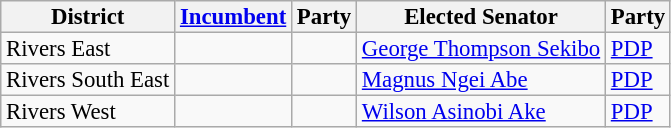<table class="sortable wikitable" style="font-size:95%;line-height:14px;">
<tr>
<th class="unsortable">District</th>
<th class="unsortable"><a href='#'>Incumbent</a></th>
<th>Party</th>
<th class="unsortable">Elected Senator</th>
<th>Party</th>
</tr>
<tr>
<td>Rivers East</td>
<td></td>
<td></td>
<td><a href='#'>George Thompson Sekibo</a></td>
<td><a href='#'>PDP</a></td>
</tr>
<tr>
<td>Rivers South East</td>
<td></td>
<td></td>
<td><a href='#'>Magnus Ngei Abe</a></td>
<td><a href='#'>PDP</a></td>
</tr>
<tr>
<td>Rivers West</td>
<td></td>
<td></td>
<td><a href='#'>Wilson Asinobi Ake</a></td>
<td><a href='#'>PDP</a></td>
</tr>
</table>
